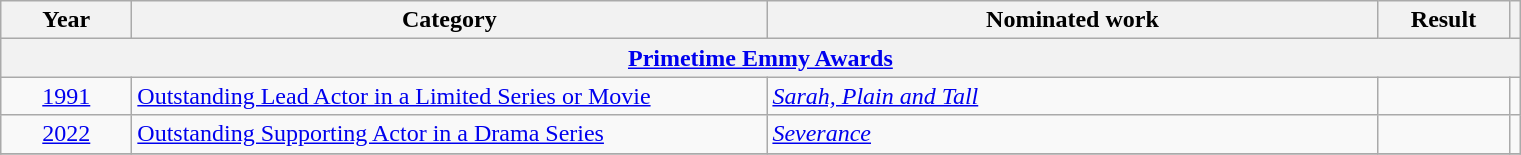<table class=wikitable>
<tr>
<th scope="col" style="width:5em;">Year</th>
<th scope="col" style="width:26em;">Category</th>
<th scope="col" style="width:25em;">Nominated work</th>
<th scope="col" style="width:5em;">Result</th>
<th></th>
</tr>
<tr>
<th colspan=5><a href='#'>Primetime Emmy Awards</a></th>
</tr>
<tr>
<td style="text-align:center;"><a href='#'>1991</a></td>
<td><a href='#'>Outstanding Lead Actor in a Limited Series or Movie</a></td>
<td><em><a href='#'>Sarah, Plain and Tall</a></em></td>
<td></td>
<td style="text-align:center;"></td>
</tr>
<tr>
<td style="text-align:center;"><a href='#'>2022</a></td>
<td><a href='#'>Outstanding Supporting Actor in a Drama Series</a></td>
<td><em><a href='#'>Severance</a></em></td>
<td></td>
<td style="text-align:center;"></td>
</tr>
<tr>
</tr>
</table>
